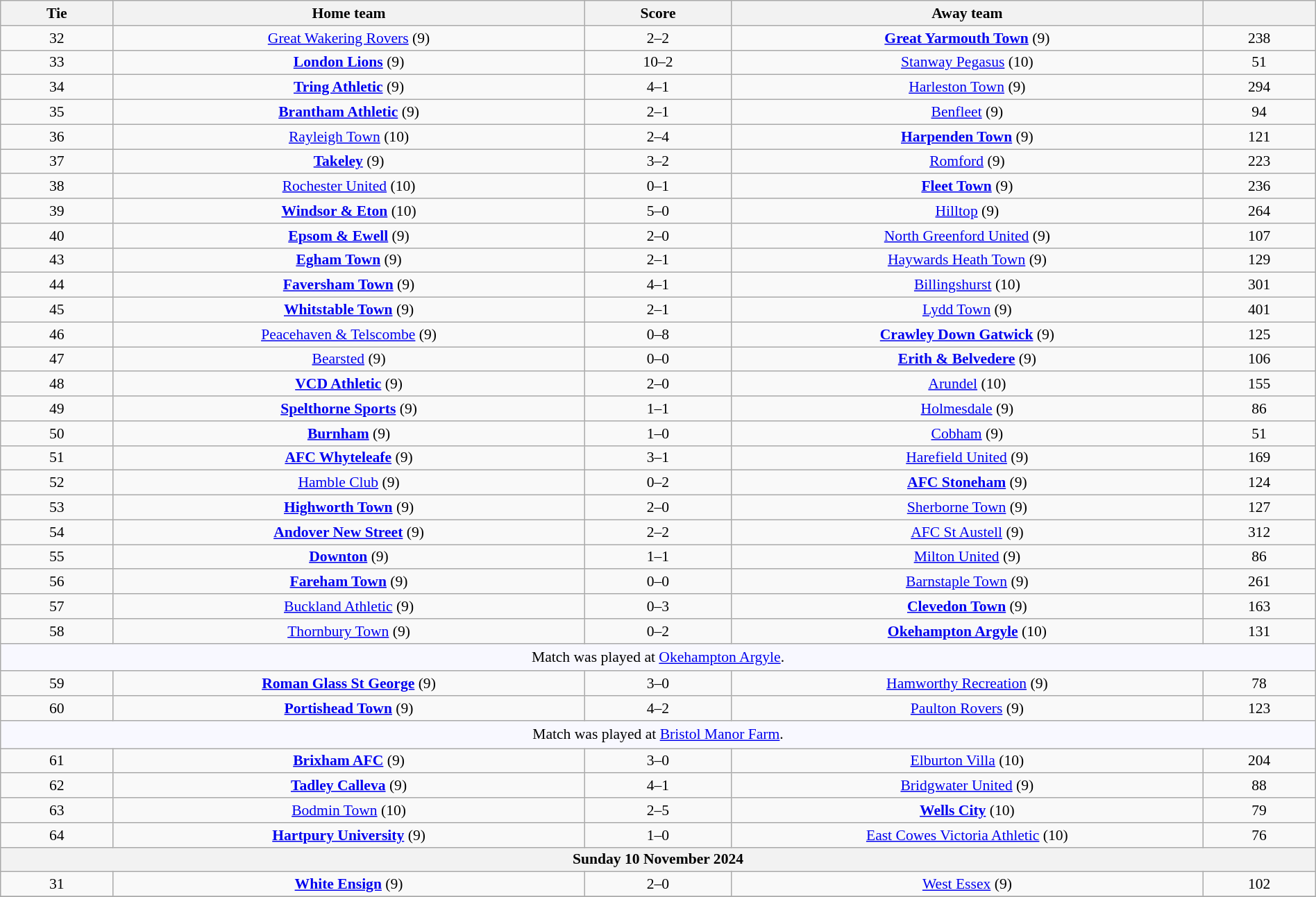<table class="wikitable" style="text-align:center; font-size:90%; width:100%">
<tr>
<th scope="col" style="width:  8.43%;">Tie</th>
<th scope="col" style="width: 35.29%;">Home team</th>
<th scope="col" style="width: 11.00%;">Score</th>
<th scope="col" style="width: 35.29%;">Away team</th>
<th scope="col" style="width:  8.43%;"></th>
</tr>
<tr>
<td>32</td>
<td><a href='#'> Great Wakering Rovers</a> (9)</td>
<td>2–2 </td>
<td><strong><a href='#'>Great Yarmouth Town</a></strong> (9)</td>
<td>238</td>
</tr>
<tr>
<td>33</td>
<td><strong><a href='#'> London Lions</a></strong> (9)</td>
<td>10–2</td>
<td><a href='#'> Stanway Pegasus</a> (10)</td>
<td>51</td>
</tr>
<tr>
<td>34</td>
<td><strong><a href='#'> Tring Athletic</a></strong> (9)</td>
<td>4–1</td>
<td><a href='#'> Harleston Town</a> (9)</td>
<td>294</td>
</tr>
<tr>
<td>35</td>
<td><strong><a href='#'> Brantham Athletic</a></strong> (9)</td>
<td>2–1</td>
<td><a href='#'> Benfleet</a> (9)</td>
<td>94</td>
</tr>
<tr>
<td>36</td>
<td><a href='#'> Rayleigh Town</a> (10)</td>
<td>2–4</td>
<td><strong><a href='#'>Harpenden Town</a></strong> (9)</td>
<td>121</td>
</tr>
<tr>
<td>37</td>
<td><strong><a href='#'> Takeley</a></strong> (9)</td>
<td>3–2</td>
<td><a href='#'> Romford</a> (9)</td>
<td>223</td>
</tr>
<tr>
<td>38</td>
<td><a href='#'>Rochester United</a> (10)</td>
<td>0–1</td>
<td><strong><a href='#'>Fleet Town</a></strong> (9)</td>
<td>236</td>
</tr>
<tr>
<td>39</td>
<td><strong><a href='#'> Windsor & Eton</a></strong> (10)</td>
<td>5–0</td>
<td><a href='#'> Hilltop</a> (9)</td>
<td>264</td>
</tr>
<tr>
<td>40</td>
<td><strong><a href='#'> Epsom & Ewell</a></strong> (9)</td>
<td>2–0</td>
<td><a href='#'>North Greenford United</a> (9)</td>
<td>107</td>
</tr>
<tr>
<td>43</td>
<td><strong><a href='#'> Egham Town</a></strong> (9)</td>
<td>2–1</td>
<td><a href='#'> Haywards Heath Town</a> (9)</td>
<td>129</td>
</tr>
<tr>
<td>44</td>
<td><strong><a href='#'> Faversham Town</a></strong> (9)</td>
<td>4–1</td>
<td><a href='#'>Billingshurst</a> (10)</td>
<td>301</td>
</tr>
<tr>
<td>45</td>
<td><strong><a href='#'>Whitstable Town</a></strong> (9)</td>
<td>2–1</td>
<td><a href='#'> Lydd Town</a> (9)</td>
<td>401</td>
</tr>
<tr>
<td>46</td>
<td><a href='#'>Peacehaven & Telscombe</a> (9)</td>
<td>0–8</td>
<td><strong><a href='#'> Crawley Down Gatwick</a></strong> (9)</td>
<td>125</td>
</tr>
<tr>
<td>47</td>
<td><a href='#'> Bearsted</a> (9)</td>
<td>0–0 </td>
<td><strong><a href='#'> Erith & Belvedere</a></strong> (9)</td>
<td>106</td>
</tr>
<tr>
<td>48</td>
<td><strong><a href='#'>VCD Athletic</a></strong> (9)</td>
<td>2–0</td>
<td><a href='#'> Arundel</a> (10)</td>
<td>155</td>
</tr>
<tr>
<td>49</td>
<td><strong><a href='#'> Spelthorne Sports</a></strong> (9)</td>
<td>1–1 </td>
<td><a href='#'> Holmesdale</a> (9)</td>
<td>86</td>
</tr>
<tr>
<td>50</td>
<td><strong><a href='#'>Burnham</a></strong> (9)</td>
<td>1–0</td>
<td><a href='#'> Cobham</a> (9)</td>
<td>51</td>
</tr>
<tr>
<td>51</td>
<td><strong><a href='#'>AFC Whyteleafe</a></strong> (9)</td>
<td>3–1</td>
<td><a href='#'>Harefield United</a> (9)</td>
<td>169</td>
</tr>
<tr>
<td>52</td>
<td><a href='#'> Hamble Club</a> (9)</td>
<td>0–2</td>
<td><strong><a href='#'>AFC Stoneham</a></strong> (9)</td>
<td>124</td>
</tr>
<tr>
<td>53</td>
<td><strong><a href='#'> Highworth Town</a></strong> (9)</td>
<td>2–0</td>
<td><a href='#'> Sherborne Town</a> (9)</td>
<td>127</td>
</tr>
<tr>
<td>54</td>
<td><strong><a href='#'> Andover New Street</a></strong> (9)</td>
<td>2–2 </td>
<td><a href='#'>AFC St Austell</a> (9)</td>
<td>312</td>
</tr>
<tr>
<td>55</td>
<td><strong><a href='#'> Downton</a></strong> (9)</td>
<td>1–1 </td>
<td><a href='#'> Milton United</a> (9)</td>
<td>86</td>
</tr>
<tr>
<td>56</td>
<td><strong><a href='#'>Fareham Town</a></strong> (9)</td>
<td>0–0 </td>
<td><a href='#'>Barnstaple Town</a> (9)</td>
<td>261</td>
</tr>
<tr>
<td>57</td>
<td><a href='#'> Buckland Athletic</a> (9)</td>
<td>0–3</td>
<td><strong><a href='#'> Clevedon Town</a></strong> (9)</td>
<td>163</td>
</tr>
<tr>
<td>58</td>
<td><a href='#'> Thornbury Town</a> (9)</td>
<td>0–2</td>
<td><strong><a href='#'>Okehampton Argyle</a></strong> (10)</td>
<td>131</td>
</tr>
<tr>
<td colspan="5" style="background:GhostWhite;height:20px;text-align:center">Match was played at <a href='#'>Okehampton Argyle</a>.</td>
</tr>
<tr>
<td>59</td>
<td><strong><a href='#'> Roman Glass St George</a></strong> (9)</td>
<td>3–0</td>
<td><a href='#'> Hamworthy Recreation</a> (9)</td>
<td>78</td>
</tr>
<tr>
<td>60</td>
<td><strong><a href='#'>Portishead Town</a></strong> (9)</td>
<td>4–2</td>
<td><a href='#'> Paulton Rovers</a> (9)</td>
<td>123</td>
</tr>
<tr>
<td colspan="5" style="background:GhostWhite;height:20px;text-align:center">Match was played at <a href='#'> Bristol Manor Farm</a>.</td>
</tr>
<tr>
<td>61</td>
<td><strong><a href='#'> Brixham AFC</a></strong> (9)</td>
<td>3–0</td>
<td><a href='#'>Elburton Villa</a> (10)</td>
<td>204</td>
</tr>
<tr>
<td>62</td>
<td><strong><a href='#'>Tadley Calleva</a></strong> (9)</td>
<td>4–1</td>
<td><a href='#'>Bridgwater United</a> (9)</td>
<td>88</td>
</tr>
<tr>
<td>63</td>
<td><a href='#'> Bodmin Town</a> (10)</td>
<td>2–5</td>
<td><strong><a href='#'> Wells City</a></strong> (10)</td>
<td>79</td>
</tr>
<tr>
<td>64</td>
<td><strong><a href='#'> Hartpury University</a></strong> (9)</td>
<td>1–0</td>
<td><a href='#'> East Cowes Victoria Athletic</a> (10)</td>
<td>76</td>
</tr>
<tr>
<th colspan="5">Sunday 10 November 2024</th>
</tr>
<tr>
<td>31</td>
<td><strong><a href='#'>White Ensign</a></strong> (9)</td>
<td>2–0</td>
<td><a href='#'> West Essex</a> (9)</td>
<td>102</td>
</tr>
<tr>
</tr>
</table>
